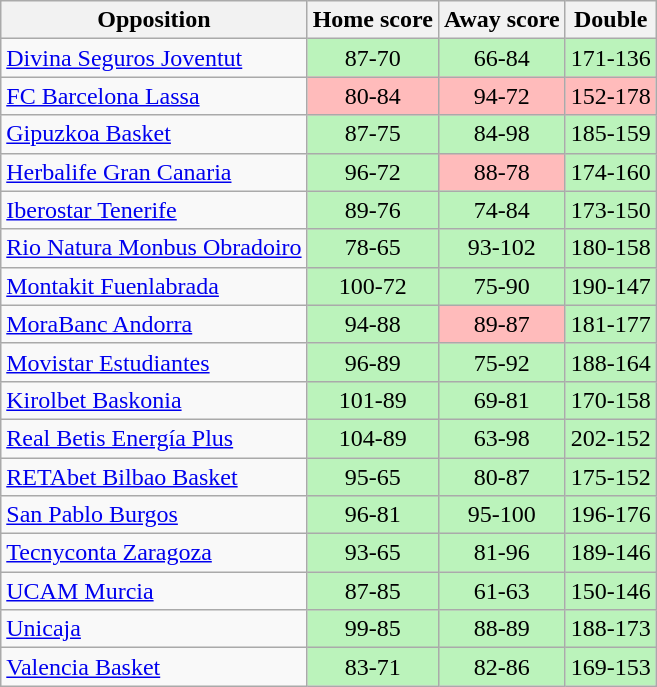<table class="wikitable" style="text-align: center">
<tr>
<th>Opposition</th>
<th>Home score</th>
<th>Away score</th>
<th>Double</th>
</tr>
<tr>
<td align="left"><a href='#'>Divina Seguros Joventut</a></td>
<td bgcolor=#BBF3BB>87-70</td>
<td bgcolor=#BBF3BB>66-84</td>
<td bgcolor=#BBF3BB>171-136</td>
</tr>
<tr>
<td align="left"><a href='#'>FC Barcelona Lassa</a></td>
<td bgcolor=#FFBBBB>80-84</td>
<td bgcolor=#FFBBBB>94-72</td>
<td bgcolor=#FFBBBB>152-178</td>
</tr>
<tr>
<td align="left"><a href='#'>Gipuzkoa Basket</a></td>
<td bgcolor=#BBF3BB>87-75</td>
<td bgcolor=#BBF3BB>84-98</td>
<td bgcolor=#BBF3BB>185-159</td>
</tr>
<tr>
<td align="left"><a href='#'>Herbalife Gran Canaria</a></td>
<td bgcolor=#BBF3BB>96-72</td>
<td bgcolor=#FFBBBB>88-78</td>
<td bgcolor=#BBF3BB>174-160</td>
</tr>
<tr>
<td align="left"><a href='#'>Iberostar Tenerife</a></td>
<td bgcolor=#BBF3BB>89-76</td>
<td bgcolor=#BBF3BB>74-84</td>
<td bgcolor=#BBF3BB>173-150</td>
</tr>
<tr>
<td align="left"><a href='#'>Rio Natura Monbus Obradoiro</a></td>
<td bgcolor=#BBF3BB>78-65</td>
<td bgcolor=#BBF3BB>93-102</td>
<td bgcolor=#BBF3BB>180-158</td>
</tr>
<tr>
<td align="left"><a href='#'>Montakit Fuenlabrada</a></td>
<td bgcolor=#BBF3BB>100-72</td>
<td bgcolor=#BBF3BB>75-90</td>
<td bgcolor=#BBF3BB>190-147</td>
</tr>
<tr>
<td align="left"><a href='#'>MoraBanc Andorra</a></td>
<td bgcolor=#BBF3BB>94-88</td>
<td bgcolor=#FFBBBB>89-87</td>
<td bgcolor=#BBF3BB>181-177</td>
</tr>
<tr>
<td align="left"><a href='#'>Movistar Estudiantes</a></td>
<td bgcolor=#BBF3BB>96-89</td>
<td bgcolor=#BBF3BB>75-92</td>
<td bgcolor=#BBF3BB>188-164</td>
</tr>
<tr>
<td align="left"><a href='#'>Kirolbet Baskonia</a></td>
<td bgcolor=#BBF3BB>101-89</td>
<td bgcolor=#BBF3BB>69-81</td>
<td bgcolor=#BBF3BB>170-158</td>
</tr>
<tr>
<td align="left"><a href='#'>Real Betis Energía Plus</a></td>
<td bgcolor=#BBF3BB>104-89</td>
<td bgcolor=#BBF3BB>63-98</td>
<td bgcolor=#BBF3BB>202-152</td>
</tr>
<tr>
<td align="left"><a href='#'>RETAbet Bilbao Basket</a></td>
<td bgcolor=#BBF3BB>95-65</td>
<td bgcolor=#BBF3BB>80-87</td>
<td bgcolor=#BBF3BB>175-152</td>
</tr>
<tr>
<td align="left"><a href='#'>San Pablo Burgos</a></td>
<td bgcolor=#BBF3BB>96-81</td>
<td bgcolor=#BBF3BB>95-100</td>
<td bgcolor=#BBF3BB>196-176</td>
</tr>
<tr>
<td align="left"><a href='#'>Tecnyconta Zaragoza</a></td>
<td bgcolor=#BBF3BB>93-65</td>
<td bgcolor=#BBF3BB>81-96</td>
<td bgcolor=#BBF3BB>189-146</td>
</tr>
<tr>
<td align="left"><a href='#'>UCAM Murcia</a></td>
<td bgcolor=#BBF3BB>87-85</td>
<td bgcolor=#BBF3BB>61-63</td>
<td bgcolor=#BBF3BB>150-146</td>
</tr>
<tr>
<td align="left"><a href='#'>Unicaja</a></td>
<td bgcolor=#BBF3BB>99-85</td>
<td bgcolor=#BBF3BB>88-89</td>
<td bgcolor=#BBF3BB>188-173</td>
</tr>
<tr>
<td align="left"><a href='#'>Valencia Basket</a></td>
<td bgcolor=#BBF3BB>83-71</td>
<td bgcolor=#BBF3BB>82-86</td>
<td bgcolor=#BBF3BB>169-153</td>
</tr>
</table>
